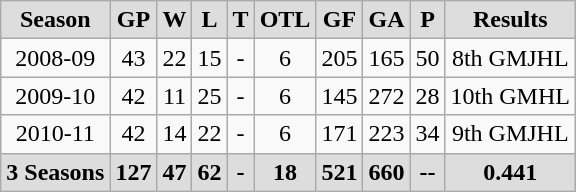<table class="wikitable">
<tr align="center"  bgcolor="#dddddd">
<td><strong>Season</strong></td>
<td><strong>GP</strong></td>
<td><strong>W</strong></td>
<td><strong>L</strong></td>
<td><strong>T</strong></td>
<td><strong>OTL</strong></td>
<td><strong>GF</strong></td>
<td><strong>GA</strong></td>
<td><strong>P</strong></td>
<td><strong>Results</strong></td>
</tr>
<tr align="center">
<td>2008-09</td>
<td>43</td>
<td>22</td>
<td>15</td>
<td>-</td>
<td>6</td>
<td>205</td>
<td>165</td>
<td>50</td>
<td>8th GMJHL</td>
</tr>
<tr align="center">
<td>2009-10</td>
<td>42</td>
<td>11</td>
<td>25</td>
<td>-</td>
<td>6</td>
<td>145</td>
<td>272</td>
<td>28</td>
<td>10th GMHL</td>
</tr>
<tr align="center">
<td>2010-11</td>
<td>42</td>
<td>14</td>
<td>22</td>
<td>-</td>
<td>6</td>
<td>171</td>
<td>223</td>
<td>34</td>
<td>9th GMJHL</td>
</tr>
<tr align="center"  bgcolor="#dddddd">
<td><strong>3 Seasons</strong></td>
<td><strong>127</strong></td>
<td><strong>47</strong></td>
<td><strong>62</strong></td>
<td><strong>-</strong></td>
<td><strong>18</strong></td>
<td><strong>521</strong></td>
<td><strong>660</strong></td>
<td><strong>--</strong></td>
<td><strong>0.441</strong></td>
</tr>
</table>
